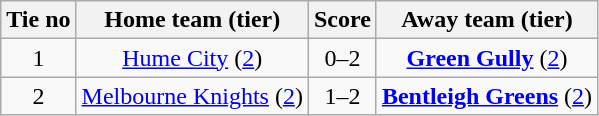<table class="wikitable" style="text-align:center">
<tr>
<th>Tie no</th>
<th>Home team (tier)</th>
<th>Score</th>
<th>Away team (tier)</th>
</tr>
<tr>
<td>1</td>
<td><a href='#'>Hume City</a> (<a href='#'>2</a>)</td>
<td>0–2</td>
<td><strong><a href='#'>Green Gully</a></strong> (<a href='#'>2</a>)</td>
</tr>
<tr>
<td>2</td>
<td><a href='#'>Melbourne Knights</a> (<a href='#'>2</a>)</td>
<td>1–2</td>
<td><strong><a href='#'>Bentleigh Greens</a></strong> (<a href='#'>2</a>)</td>
</tr>
</table>
